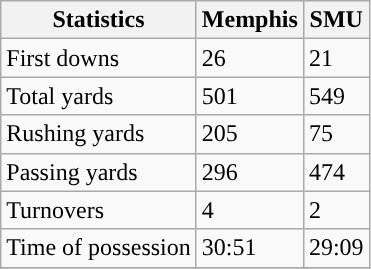<table class="wikitable">
<tr>
<th>Statistics</th>
<th>Memphis</th>
<th>SMU</th>
</tr>
<tr>
<td>First downs</td>
<td>26</td>
<td>21</td>
</tr>
<tr>
<td>Total yards</td>
<td>501</td>
<td>549</td>
</tr>
<tr>
<td>Rushing yards</td>
<td>205</td>
<td>75</td>
</tr>
<tr>
<td>Passing yards</td>
<td>296</td>
<td>474</td>
</tr>
<tr>
<td>Turnovers</td>
<td>4</td>
<td>2</td>
</tr>
<tr>
<td>Time of possession</td>
<td>30:51</td>
<td>29:09</td>
</tr>
<tr>
</tr>
</table>
